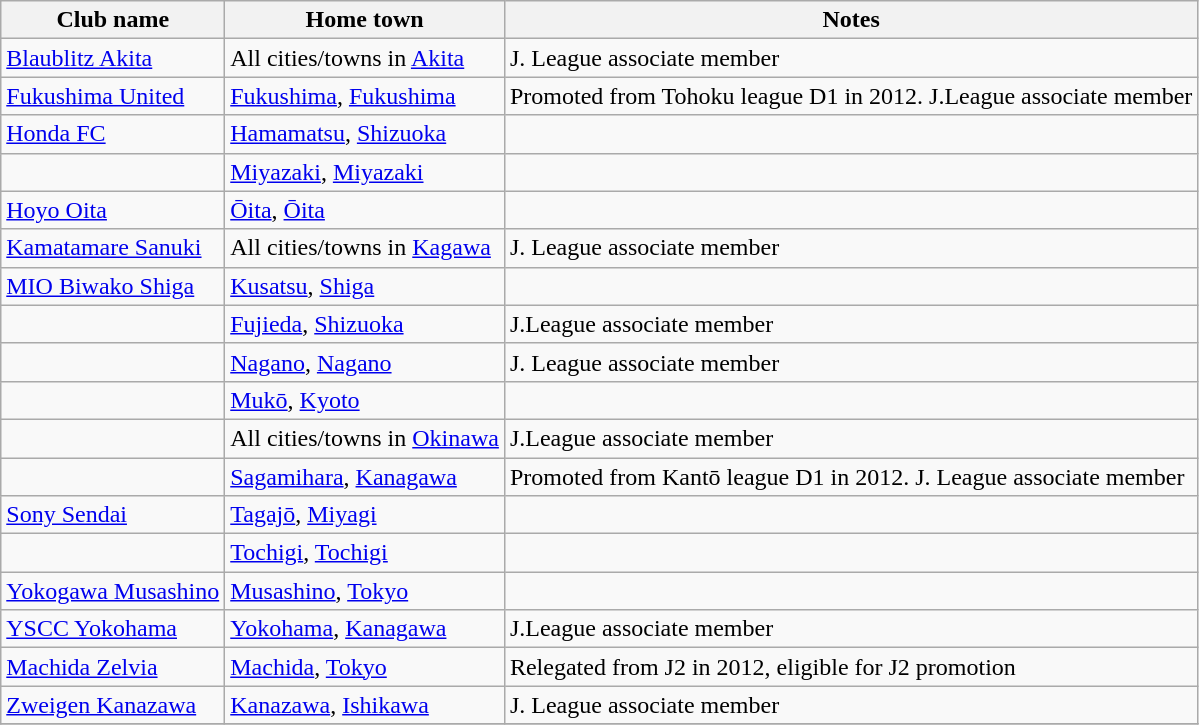<table class="wikitable sortable">
<tr>
<th>Club name</th>
<th>Home town</th>
<th>Notes</th>
</tr>
<tr>
<td><a href='#'>Blaublitz Akita</a></td>
<td>All cities/towns in <a href='#'>Akita</a></td>
<td>J. League associate member</td>
</tr>
<tr>
<td><a href='#'>Fukushima United</a></td>
<td><a href='#'>Fukushima</a>, <a href='#'>Fukushima</a></td>
<td>Promoted from Tohoku league D1 in 2012. J.League associate member</td>
</tr>
<tr>
<td><a href='#'>Honda FC</a></td>
<td><a href='#'>Hamamatsu</a>, <a href='#'>Shizuoka</a></td>
<td></td>
</tr>
<tr>
<td></td>
<td><a href='#'>Miyazaki</a>, <a href='#'>Miyazaki</a></td>
<td></td>
</tr>
<tr>
<td><a href='#'>Hoyo Oita</a></td>
<td><a href='#'>Ōita</a>, <a href='#'>Ōita</a></td>
<td></td>
</tr>
<tr>
<td><a href='#'>Kamatamare Sanuki</a></td>
<td>All cities/towns in <a href='#'>Kagawa</a></td>
<td>J. League associate member</td>
</tr>
<tr>
<td><a href='#'>MIO Biwako Shiga</a></td>
<td><a href='#'>Kusatsu</a>, <a href='#'>Shiga</a></td>
<td></td>
</tr>
<tr>
<td></td>
<td><a href='#'>Fujieda</a>, <a href='#'>Shizuoka</a></td>
<td>J.League associate member</td>
</tr>
<tr>
<td></td>
<td><a href='#'>Nagano</a>, <a href='#'>Nagano</a></td>
<td>J. League associate member</td>
</tr>
<tr>
<td></td>
<td><a href='#'>Mukō</a>, <a href='#'>Kyoto</a></td>
<td></td>
</tr>
<tr>
<td></td>
<td>All cities/towns in <a href='#'>Okinawa</a></td>
<td>J.League associate member</td>
</tr>
<tr>
<td></td>
<td><a href='#'>Sagamihara</a>, <a href='#'>Kanagawa</a></td>
<td>Promoted from Kantō league D1 in 2012. J. League associate member</td>
</tr>
<tr>
<td><a href='#'>Sony Sendai</a></td>
<td><a href='#'>Tagajō</a>, <a href='#'>Miyagi</a></td>
<td></td>
</tr>
<tr>
<td></td>
<td><a href='#'>Tochigi</a>, <a href='#'>Tochigi</a></td>
<td></td>
</tr>
<tr>
<td><a href='#'>Yokogawa Musashino</a></td>
<td><a href='#'>Musashino</a>, <a href='#'>Tokyo</a></td>
<td></td>
</tr>
<tr>
<td><a href='#'>YSCC Yokohama</a></td>
<td><a href='#'>Yokohama</a>, <a href='#'>Kanagawa</a></td>
<td>J.League associate member</td>
</tr>
<tr>
<td><a href='#'>Machida Zelvia</a></td>
<td><a href='#'>Machida</a>, <a href='#'>Tokyo</a></td>
<td>Relegated from J2 in 2012, eligible for J2 promotion</td>
</tr>
<tr>
<td><a href='#'>Zweigen Kanazawa</a></td>
<td><a href='#'>Kanazawa</a>, <a href='#'>Ishikawa</a></td>
<td>J. League associate member</td>
</tr>
<tr>
</tr>
</table>
